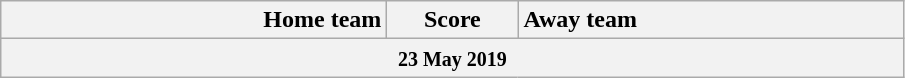<table class="wikitable" style="border-collapse: collapse;">
<tr>
<th style="text-align:right; width:250px">Home team</th>
<th style="width:80px">Score</th>
<th style="text-align:left; width:250px">Away team</th>
</tr>
<tr>
<th colspan="3" align="center"><small>23 May 2019</small><br></th>
</tr>
</table>
